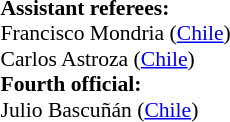<table width=100% style="font-size: 90%">
<tr>
<td><br><strong>Assistant referees:</strong>
<br>Francisco Mondria (<a href='#'>Chile</a>)
<br>Carlos Astroza (<a href='#'>Chile</a>)
<br><strong>Fourth official:</strong>
<br>Julio Bascuñán (<a href='#'>Chile</a>)</td>
<td style="width:60%; vertical-align:top;"></td>
</tr>
</table>
